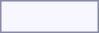<table style="border:1px solid #8888aa; background-color:#f7f8ff; padding:5px; font-size:95%; margin: 0px 12px 12px 0px;">
<tr style="text-align:center;">
<td rowspan=2><strong> </strong></td>
<td colspan=2></td>
<td colspan=2></td>
<td colspan=2></td>
<td colspan=2></td>
<td colspan=2></td>
<td colspan=2></td>
<td colspan=2></td>
<td colspan=2></td>
<td colspan=2></td>
<td colspan=3></td>
<td colspan=3></td>
<td colspan=12></td>
</tr>
<tr style="text-align:center;">
<td colspan=2></td>
<td colspan=2></td>
<td colspan=2></td>
<td colspan=2></td>
<td colspan=2></td>
<td colspan=2></td>
<td colspan=2></td>
<td colspan=2></td>
<td colspan=2></td>
<td colspan=3></td>
<td colspan=3></td>
</tr>
</table>
